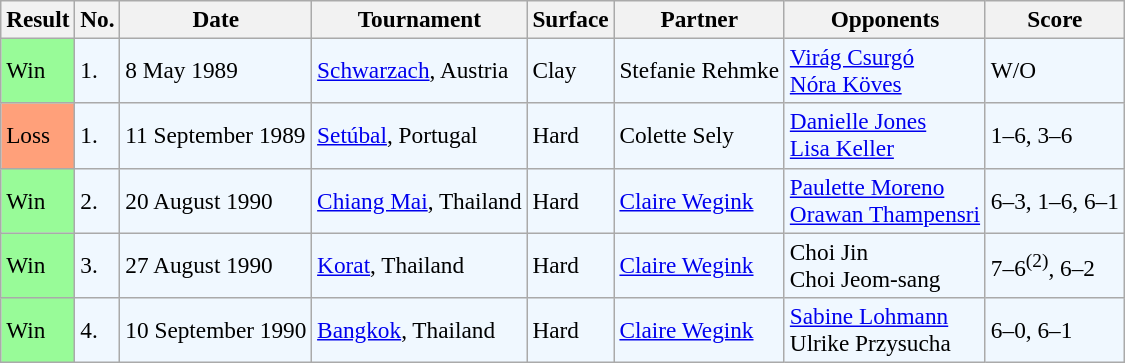<table class="sortable wikitable" style=font-size:97%>
<tr>
<th>Result</th>
<th>No.</th>
<th>Date</th>
<th>Tournament</th>
<th>Surface</th>
<th>Partner</th>
<th>Opponents</th>
<th>Score</th>
</tr>
<tr style="background:#f0f8ff;">
<td style="background:#98fb98;">Win</td>
<td>1.</td>
<td>8 May 1989</td>
<td><a href='#'>Schwarzach</a>, Austria</td>
<td>Clay</td>
<td> Stefanie Rehmke</td>
<td> <a href='#'>Virág Csurgó</a> <br>  <a href='#'>Nóra Köves</a></td>
<td>W/O</td>
</tr>
<tr style="background:#f0f8ff;">
<td style="background:#ffa07a;">Loss</td>
<td>1.</td>
<td>11 September 1989</td>
<td><a href='#'>Setúbal</a>, Portugal</td>
<td>Hard</td>
<td> Colette Sely</td>
<td> <a href='#'>Danielle Jones</a> <br>  <a href='#'>Lisa Keller</a></td>
<td>1–6, 3–6</td>
</tr>
<tr style="background:#f0f8ff;">
<td style="background:#98fb98;">Win</td>
<td>2.</td>
<td>20 August 1990</td>
<td><a href='#'>Chiang Mai</a>, Thailand</td>
<td>Hard</td>
<td> <a href='#'>Claire Wegink</a></td>
<td> <a href='#'>Paulette Moreno</a> <br>  <a href='#'>Orawan Thampensri</a></td>
<td>6–3, 1–6, 6–1</td>
</tr>
<tr style="background:#f0f8ff;">
<td style="background:#98fb98;">Win</td>
<td>3.</td>
<td>27 August 1990</td>
<td><a href='#'>Korat</a>, Thailand</td>
<td>Hard</td>
<td> <a href='#'>Claire Wegink</a></td>
<td> Choi Jin <br>  Choi Jeom-sang</td>
<td>7–6<sup>(2)</sup>, 6–2</td>
</tr>
<tr style="background:#f0f8ff;">
<td style="background:#98fb98;">Win</td>
<td>4.</td>
<td>10 September 1990</td>
<td><a href='#'>Bangkok</a>, Thailand</td>
<td>Hard</td>
<td> <a href='#'>Claire Wegink</a></td>
<td> <a href='#'>Sabine Lohmann</a> <br>  Ulrike Przysucha</td>
<td>6–0, 6–1</td>
</tr>
</table>
